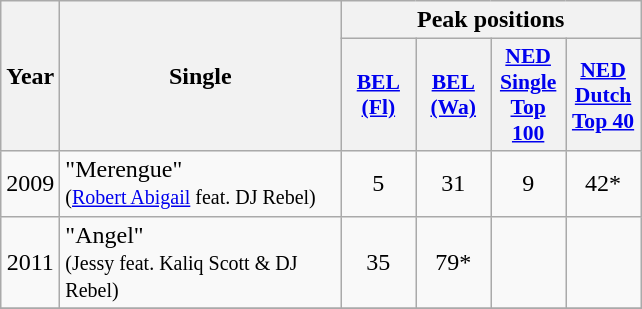<table class="wikitable">
<tr>
<th align="center" rowspan="2" width="10">Year</th>
<th align="center" rowspan="2" width="180">Single</th>
<th align="center" colspan="4" width="20">Peak positions</th>
</tr>
<tr>
<th scope="col" style="width:3em;font-size:90%;"><a href='#'>BEL <br>(Fl)</a><br></th>
<th scope="col" style="width:3em;font-size:90%;"><a href='#'>BEL <br>(Wa)</a><br></th>
<th scope="col" style="width:3em;font-size:90%;"><a href='#'>NED <br>Single <br>Top 100</a><br></th>
<th scope="col" style="width:3em;font-size:90%;"><a href='#'>NED <br>Dutch <br>Top 40</a><br></th>
</tr>
<tr>
<td style="text-align:center;">2009</td>
<td>"Merengue" <br><small>(<a href='#'>Robert Abigail</a> feat. DJ Rebel)</small></td>
<td style="text-align:center;">5</td>
<td style="text-align:center;">31</td>
<td style="text-align:center;">9</td>
<td style="text-align:center;">42*</td>
</tr>
<tr>
<td style="text-align:center;">2011</td>
<td>"Angel" <br><small>(Jessy feat. Kaliq Scott & DJ Rebel)</small></td>
<td style="text-align:center;">35</td>
<td style="text-align:center;">79*</td>
<td style="text-align:center;"></td>
<td style="text-align:center;"></td>
</tr>
<tr>
</tr>
</table>
